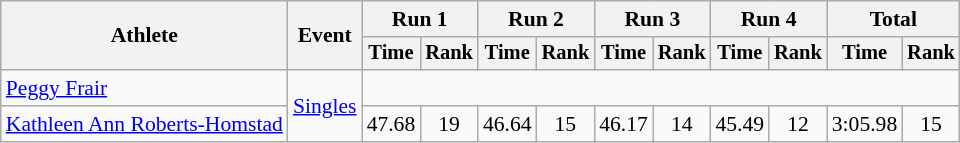<table class=wikitable style=font-size:90%;text-align:center>
<tr>
<th rowspan=2>Athlete</th>
<th rowspan=2>Event</th>
<th colspan=2>Run 1</th>
<th colspan=2>Run 2</th>
<th colspan=2>Run 3</th>
<th colspan=2>Run 4</th>
<th colspan=2>Total</th>
</tr>
<tr style=font-size:95%>
<th>Time</th>
<th>Rank</th>
<th>Time</th>
<th>Rank</th>
<th>Time</th>
<th>Rank</th>
<th>Time</th>
<th>Rank</th>
<th>Time</th>
<th>Rank</th>
</tr>
<tr>
<td align=left><a href='#'>Peggy Frair</a></td>
<td align=left rowspan=2><a href='#'>Singles</a></td>
<td colspan=10></td>
</tr>
<tr>
<td align=left><a href='#'>Kathleen Ann Roberts-Homstad</a></td>
<td>47.68</td>
<td>19</td>
<td>46.64</td>
<td>15</td>
<td>46.17</td>
<td>14</td>
<td>45.49</td>
<td>12</td>
<td>3:05.98</td>
<td>15</td>
</tr>
</table>
